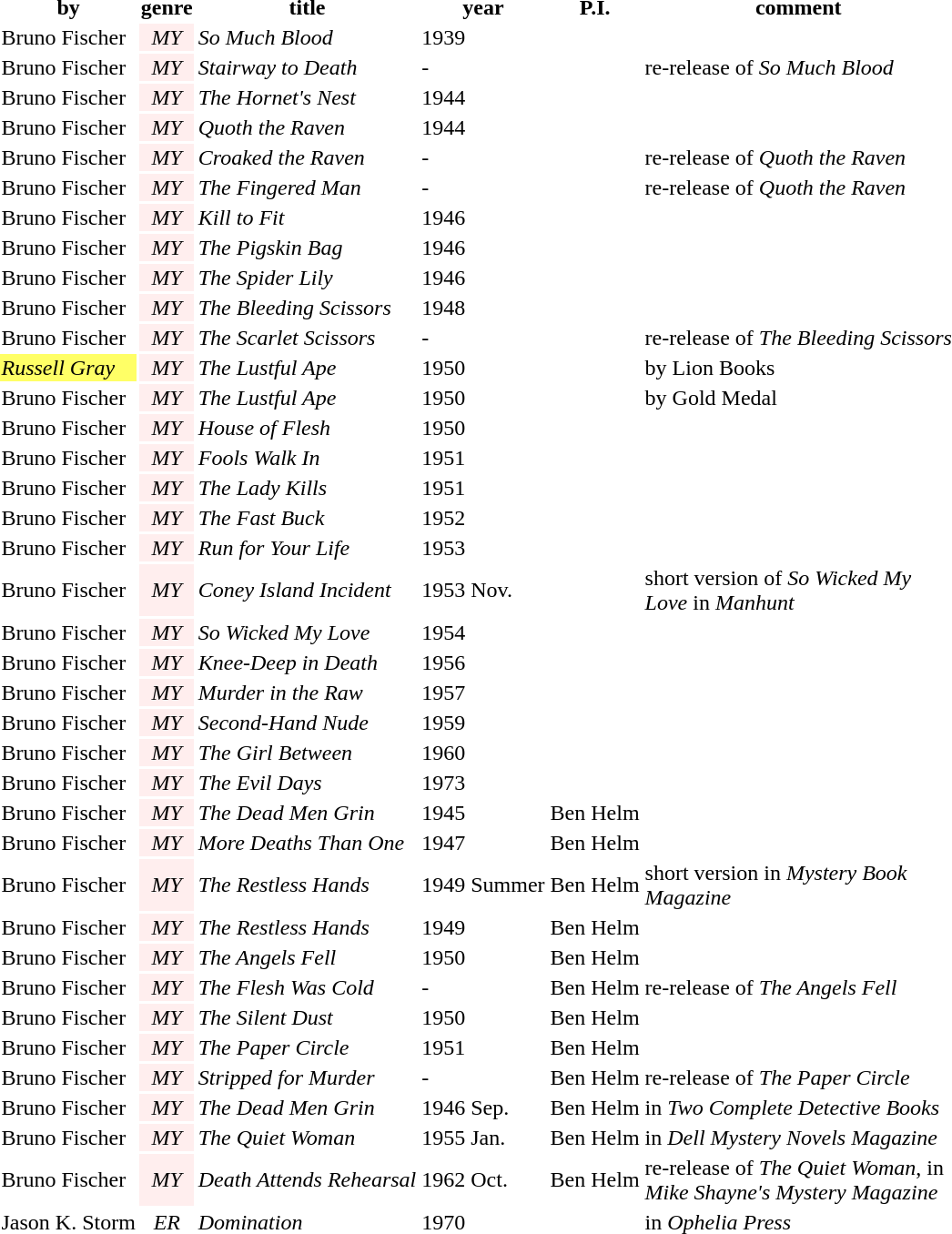<table class="sortable sort-under-center">
<tr>
<th>by</th>
<th>genre</th>
<th>title</th>
<th>year</th>
<th>P.I.</th>
<th style="max-width: 50px">comment</th>
</tr>
<tr>
<td>Bruno Fischer</td>
<td style="text-align:center; background:#fee"><em>MY</em></td>
<td><em>So Much Blood</em></td>
<td>1939</td>
<td></td>
<td></td>
</tr>
<tr>
<td>Bruno Fischer</td>
<td style="text-align:center; background:#fee"><em>MY</em></td>
<td><em>Stairway to Death</em></td>
<td>-</td>
<td></td>
<td>re-release of <em>So Much Blood</em></td>
</tr>
<tr>
<td>Bruno Fischer</td>
<td style="text-align:center; background:#fee"><em>MY</em></td>
<td><em>The Hornet's Nest</em></td>
<td>1944</td>
<td></td>
<td></td>
</tr>
<tr>
<td>Bruno Fischer</td>
<td style="text-align:center; background:#fee"><em>MY</em></td>
<td><em>Quoth the Raven</em></td>
<td>1944</td>
<td></td>
<td></td>
</tr>
<tr>
<td>Bruno Fischer</td>
<td style="text-align:center; background:#fee"><em>MY</em></td>
<td><em>Croaked the Raven</em></td>
<td>-</td>
<td></td>
<td>re-release of <em>Quoth the Raven</em></td>
</tr>
<tr>
<td>Bruno Fischer</td>
<td style="text-align:center; background:#fee"><em>MY</em></td>
<td><em>The Fingered Man</em></td>
<td>-</td>
<td></td>
<td>re-release of <em>Quoth the Raven</em></td>
</tr>
<tr>
<td>Bruno Fischer</td>
<td style="text-align:center; background:#fee"><em>MY</em></td>
<td><em>Kill to Fit</em></td>
<td>1946</td>
<td></td>
<td></td>
</tr>
<tr>
<td>Bruno Fischer</td>
<td style="text-align:center; background:#fee"><em>MY</em></td>
<td><em>The Pigskin Bag</em></td>
<td>1946</td>
<td></td>
<td></td>
</tr>
<tr>
<td>Bruno Fischer</td>
<td style="text-align:center; background:#fee"><em>MY</em></td>
<td><em>The Spider Lily</em></td>
<td>1946</td>
<td></td>
<td></td>
</tr>
<tr>
<td>Bruno Fischer</td>
<td style="text-align:center; background:#fee"><em>MY</em></td>
<td><em>The Bleeding Scissors</em></td>
<td>1948</td>
<td></td>
<td></td>
</tr>
<tr>
<td>Bruno Fischer</td>
<td style="text-align:center; background:#fee"><em>MY</em></td>
<td><em>The Scarlet Scissors</em></td>
<td>-</td>
<td></td>
<td>re-release of <em>The Bleeding Scissors</em></td>
</tr>
<tr>
<td style="background:#ff6"><em>Russell Gray</em></td>
<td style="text-align:center; background:#fee"><em>MY</em></td>
<td><em>The Lustful Ape</em></td>
<td>1950</td>
<td></td>
<td>by Lion Books</td>
</tr>
<tr>
<td>Bruno Fischer</td>
<td style="text-align:center; background:#fee"><em>MY</em></td>
<td><em>The Lustful Ape</em></td>
<td>1950</td>
<td></td>
<td>by Gold Medal</td>
</tr>
<tr>
<td>Bruno Fischer</td>
<td style="text-align:center; background:#fee"><em>MY</em></td>
<td><em>House of Flesh</em></td>
<td>1950</td>
<td></td>
<td></td>
</tr>
<tr>
<td>Bruno Fischer</td>
<td style="text-align:center; background:#fee"><em>MY</em></td>
<td><em>Fools Walk In</em></td>
<td>1951</td>
<td></td>
<td></td>
</tr>
<tr>
<td>Bruno Fischer</td>
<td style="text-align:center; background:#fee"><em>MY</em></td>
<td><em>The Lady Kills</em></td>
<td>1951</td>
<td></td>
<td></td>
</tr>
<tr>
<td>Bruno Fischer</td>
<td style="text-align:center; background:#fee"><em>MY</em></td>
<td><em>The Fast Buck</em></td>
<td>1952</td>
<td></td>
<td></td>
</tr>
<tr>
<td>Bruno Fischer</td>
<td style="text-align:center; background:#fee"><em>MY</em></td>
<td><em>Run for Your Life</em></td>
<td>1953</td>
<td></td>
<td></td>
</tr>
<tr>
<td>Bruno Fischer</td>
<td style="text-align:center; background:#fee"><em>MY</em></td>
<td><em>Coney Island Incident</em></td>
<td>1953 Nov.</td>
<td></td>
<td style="max-width: 70px">short version of <em>So Wicked My Love</em> in <em>Manhunt</em></td>
</tr>
<tr>
<td>Bruno Fischer</td>
<td style="text-align:center; background:#fee"><em>MY</em></td>
<td><em>So Wicked My Love</em></td>
<td>1954</td>
<td></td>
<td></td>
</tr>
<tr>
<td>Bruno Fischer</td>
<td style="text-align:center; background:#fee"><em>MY</em></td>
<td><em>Knee-Deep in Death</em></td>
<td>1956</td>
<td></td>
<td></td>
</tr>
<tr>
<td>Bruno Fischer</td>
<td style="text-align:center; background:#fee"><em>MY</em></td>
<td><em>Murder in the Raw</em></td>
<td>1957</td>
<td></td>
<td></td>
</tr>
<tr>
<td>Bruno Fischer</td>
<td style="text-align:center; background:#fee"><em>MY</em></td>
<td><em>Second-Hand Nude</em></td>
<td>1959</td>
<td></td>
<td></td>
</tr>
<tr>
<td>Bruno Fischer</td>
<td style="text-align:center; background:#fee"><em>MY</em></td>
<td><em>The Girl Between</em></td>
<td>1960</td>
<td></td>
<td></td>
</tr>
<tr>
<td>Bruno Fischer</td>
<td style="text-align:center; background:#fee"><em>MY</em></td>
<td><em>The Evil Days</em></td>
<td>1973</td>
<td></td>
<td></td>
</tr>
<tr>
<td>Bruno Fischer</td>
<td style="text-align:center; background:#fee"><em>MY</em></td>
<td><em>The Dead Men Grin</em></td>
<td>1945</td>
<td>Ben Helm</td>
<td></td>
</tr>
<tr>
<td>Bruno Fischer</td>
<td style="text-align:center; background:#fee"><em>MY</em></td>
<td><em>More Deaths Than One</em></td>
<td>1947</td>
<td>Ben Helm</td>
<td></td>
</tr>
<tr>
<td>Bruno Fischer</td>
<td style="text-align:center; background:#fee"><em>MY</em></td>
<td><em>The Restless Hands</em></td>
<td>1949 Summer</td>
<td>Ben Helm</td>
<td style="max-width: 70px">short version in <em>Mystery Book Magazine</em></td>
</tr>
<tr>
<td>Bruno Fischer</td>
<td style="text-align:center; background:#fee"><em>MY</em></td>
<td><em>The Restless Hands</em></td>
<td>1949</td>
<td>Ben Helm</td>
<td></td>
</tr>
<tr>
<td>Bruno Fischer</td>
<td style="text-align:center; background:#fee"><em>MY</em></td>
<td><em>The Angels Fell</em></td>
<td>1950</td>
<td>Ben Helm</td>
<td></td>
</tr>
<tr>
<td>Bruno Fischer</td>
<td style="text-align:center; background:#fee"><em>MY</em></td>
<td><em>The Flesh Was Cold</em></td>
<td>-</td>
<td>Ben Helm</td>
<td>re-release of <em>The Angels Fell</em></td>
</tr>
<tr>
<td>Bruno Fischer</td>
<td style="text-align:center; background:#fee"><em>MY</em></td>
<td><em>The Silent Dust</em></td>
<td>1950</td>
<td>Ben Helm</td>
<td></td>
</tr>
<tr>
<td>Bruno Fischer</td>
<td style="text-align:center; background:#fee"><em>MY</em></td>
<td><em>The Paper Circle</em></td>
<td>1951</td>
<td>Ben Helm</td>
<td></td>
</tr>
<tr>
<td>Bruno Fischer</td>
<td style="text-align:center; background:#fee"><em>MY</em></td>
<td><em>Stripped for Murder</em></td>
<td>-</td>
<td>Ben Helm</td>
<td>re-release of <em>The Paper Circle</em></td>
</tr>
<tr>
<td>Bruno Fischer</td>
<td style="text-align:center; background:#fee"><em>MY</em></td>
<td><em>The Dead Men Grin</em></td>
<td>1946 Sep.</td>
<td>Ben Helm</td>
<td>in <em>Two Complete Detective Books</em></td>
</tr>
<tr>
<td>Bruno Fischer</td>
<td style="text-align:center; background:#fee"><em>MY</em></td>
<td><em>The Quiet Woman</em></td>
<td>1955 Jan.</td>
<td>Ben Helm</td>
<td>in <em>Dell Mystery Novels Magazine</em></td>
</tr>
<tr>
<td>Bruno Fischer</td>
<td style="text-align:center; background:#fee"><em>MY</em></td>
<td><em>Death Attends Rehearsal</em></td>
<td>1962 Oct.</td>
<td>Ben Helm</td>
<td style="max-width: 70px">re-release of <em>The Quiet Woman</em>, in <em>Mike Shayne's Mystery Magazine</em></td>
</tr>
<tr>
<td>Jason K. Storm</td>
<td style="text-align:center"><em>ER</em></td>
<td><em>Domination</em></td>
<td>1970</td>
<td></td>
<td>in <em>Ophelia Press</em></td>
</tr>
</table>
